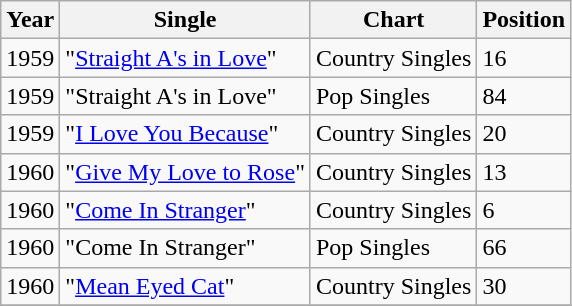<table class="wikitable">
<tr>
<th align="left">Year</th>
<th align="left">Single</th>
<th align="left">Chart</th>
<th align="left">Position</th>
</tr>
<tr>
<td align="left">1959</td>
<td align="left">"<a href='#'>Straight A's in Love</a>"</td>
<td align="left">Country Singles</td>
<td align="left">16</td>
</tr>
<tr>
<td align="left">1959</td>
<td align="left">"Straight A's in Love"</td>
<td align="left">Pop Singles</td>
<td align="left">84</td>
</tr>
<tr>
<td align="left">1959</td>
<td align="left">"<a href='#'>I Love You Because</a>"</td>
<td align="left">Country Singles</td>
<td align="left">20</td>
</tr>
<tr>
<td align="left">1960</td>
<td align="left">"<a href='#'>Give My Love to Rose</a>"</td>
<td align="left">Country Singles</td>
<td align="left">13</td>
</tr>
<tr>
<td align="left">1960</td>
<td align="left">"<a href='#'>Come In Stranger</a>"</td>
<td align="left">Country Singles</td>
<td align="left">6</td>
</tr>
<tr>
<td align="left">1960</td>
<td align="left">"Come In Stranger"</td>
<td align="left">Pop Singles</td>
<td align="left">66</td>
</tr>
<tr>
<td align="left">1960</td>
<td align="left">"<a href='#'>Mean Eyed Cat</a>"</td>
<td align="left">Country Singles</td>
<td align="left">30</td>
</tr>
<tr>
</tr>
</table>
